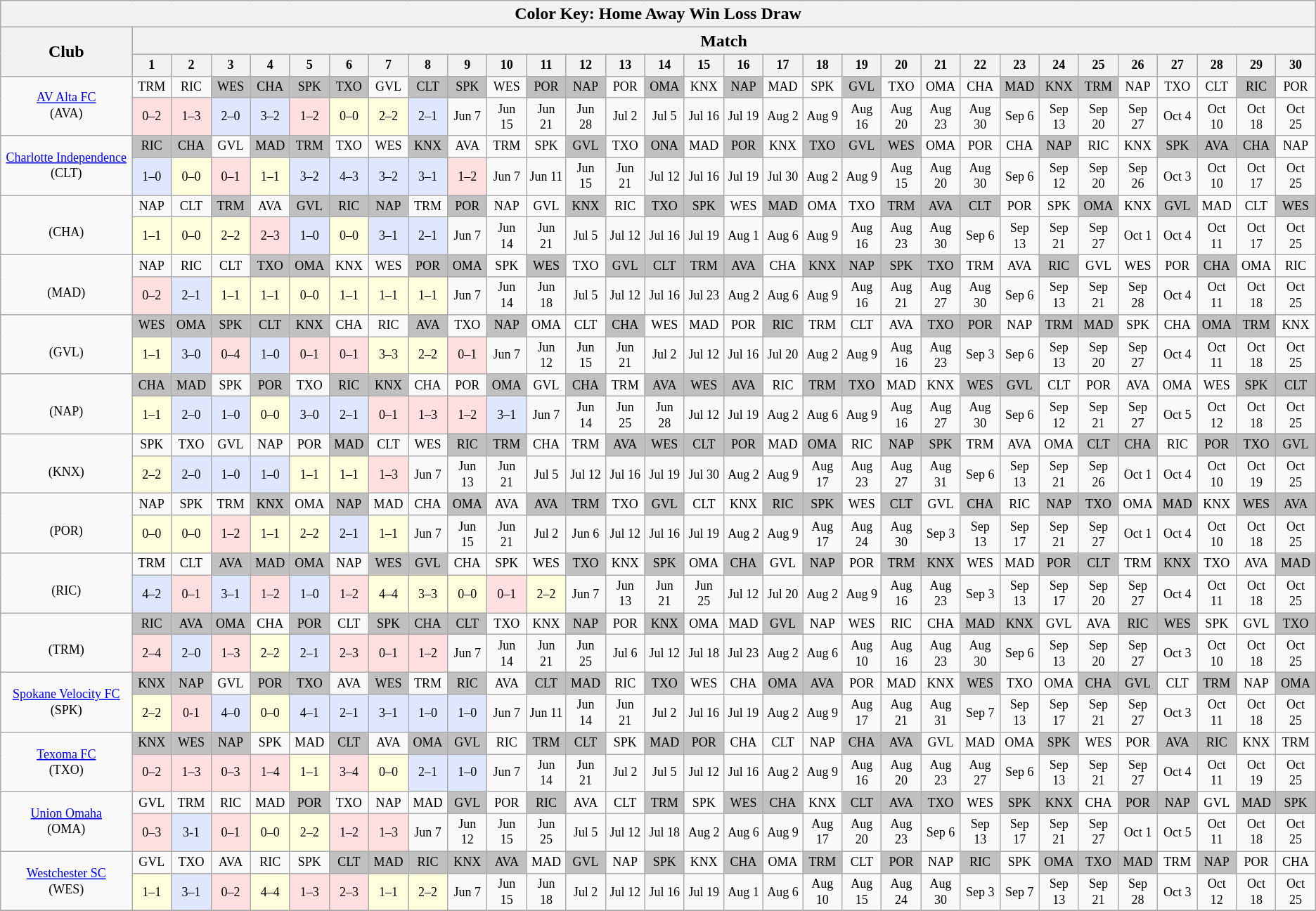<table class="wikitable" style="text-align:center;width=85%">
<tr>
<th colspan="32">Color Key: <span>Home</span>  <span>Away</span>  <span>Win</span>  <span>Loss</span>  <span>Draw</span></th>
</tr>
<tr>
<th width="10%" rowspan="2">Club</th>
<th width="75%" colspan="30">Match</th>
</tr>
<tr style="background-color:#CCCCCC; font-size: 75%">
<th width="3.00%">1</th>
<th width="3.00%">2</th>
<th width="3.00%">3</th>
<th width="3.00%">4</th>
<th width="3.00%">5</th>
<th width="3.00%">6</th>
<th width="3.00%">7</th>
<th width="3.00%">8</th>
<th width="3.00%">9</th>
<th width="3.00%">10</th>
<th width="3.00%">11</th>
<th width="3.00%">12</th>
<th width="3.00%">13</th>
<th width="3.00%">14</th>
<th width="3.00%">15</th>
<th width="3.00%">16</th>
<th width="3.00%">17</th>
<th width="3.00%">18</th>
<th width="3.00%">19</th>
<th width="3.00%">20</th>
<th width="3.00%">21</th>
<th width="3.00%">22</th>
<th width="3.00%">23</th>
<th width="3.00%">24</th>
<th width="3.00%">25</th>
<th width="3.00%">26</th>
<th width="3.00%">27</th>
<th width="3.00%">28</th>
<th width="3.00%">29</th>
<th width="3.00%">30<br></th>
</tr>
<tr style="font-size: 75%">
<td rowspan="2"><a href='#'>AV Alta FC</a><br>(AVA)</td>
<td>TRM</td>
<td>RIC</td>
<td bgcolor=#C0C0C0>WES</td>
<td bgcolor=#C0C0C0>CHA</td>
<td bgcolor=#C0C0C0>SPK</td>
<td bgcolor=#C0C0C0>TXO</td>
<td>GVL</td>
<td bgcolor=#C0C0C0>CLT</td>
<td bgcolor=#C0C0C0>SPK</td>
<td>WES</td>
<td bgcolor=#C0C0C0>POR</td>
<td bgcolor=#C0C0C0>NAP</td>
<td>POR</td>
<td bgcolor=#C0C0C0>OMA</td>
<td>KNX</td>
<td bgcolor=#C0C0C0>NAP</td>
<td>MAD</td>
<td>SPK</td>
<td bgcolor=#C0C0C0>GVL</td>
<td>TXO</td>
<td>OMA</td>
<td>CHA</td>
<td bgcolor=#C0C0C0>MAD</td>
<td bgcolor=#C0C0C0>KNX</td>
<td bgcolor=#C0C0C0>TRM</td>
<td>NAP</td>
<td>TXO</td>
<td>CLT</td>
<td bgcolor=#C0C0C0>RIC</td>
<td>POR</td>
</tr>
<tr style="font-size: 75%">
<td bgcolor=#FFDFDF>0–2</td>
<td bgcolor=#FFDFDF>1–3</td>
<td bgcolor=#DFE7FF>2–0</td>
<td bgcolor=#DFE7FF>3–2</td>
<td bgcolor=#FFDFDF>1–2</td>
<td bgcolor=#FFFFDD>0–0</td>
<td bgcolor=#FFFFDD>2–2</td>
<td bgcolor=#DFE7FF>2–1</td>
<td>Jun 7</td>
<td>Jun 15</td>
<td>Jun 21</td>
<td>Jun 28</td>
<td>Jul 2</td>
<td>Jul 5</td>
<td>Jul 16</td>
<td>Jul 19</td>
<td>Aug 2</td>
<td>Aug 9</td>
<td>Aug 16</td>
<td>Aug 20</td>
<td>Aug 23</td>
<td>Aug 30</td>
<td>Sep 6</td>
<td>Sep 13</td>
<td>Sep 20</td>
<td>Sep 27</td>
<td>Oct 4</td>
<td>Oct 10</td>
<td>Oct 18</td>
<td>Oct 25</td>
</tr>
<tr style="font-size: 75%">
<td rowspan="2"><a href='#'>Charlotte Independence</a><br>(CLT)</td>
<td bgcolor=#C0C0C0>RIC</td>
<td bgcolor=#C0C0C0>CHA</td>
<td>GVL</td>
<td bgcolor=#C0C0C0>MAD</td>
<td bgcolor=#C0C0C0>TRM</td>
<td>TXO</td>
<td>WES</td>
<td bgcolor=#C0C0C0>KNX</td>
<td>AVA</td>
<td>TRM</td>
<td>SPK</td>
<td bgcolor=#C0C0C0>GVL</td>
<td>TXO</td>
<td bgcolor=#C0C0C0>ONA</td>
<td>MAD</td>
<td bgcolor=#C0C0C0>POR</td>
<td>KNX</td>
<td bgcolor=#C0C0C0>TXO</td>
<td bgcolor=#C0C0C0>GVL</td>
<td bgcolor=#C0C0C0>WES</td>
<td>OMA</td>
<td>POR</td>
<td>CHA</td>
<td bgcolor=#C0C0C0>NAP</td>
<td>RIC</td>
<td>KNX</td>
<td bgcolor=#C0C0C0>SPK</td>
<td bgcolor=#C0C0C0>AVA</td>
<td bgcolor=#C0C0C0>CHA</td>
<td>NAP</td>
</tr>
<tr style="font-size: 75%">
<td bgcolor=#DFE7FF>1–0</td>
<td bgcolor=#FFFFDD>0–0</td>
<td bgcolor=#FFDFDF>0–1</td>
<td bgcolor=#FFFFDD>1–1</td>
<td bgcolor=#DFE7FF>3–2</td>
<td bgcolor=#DFE7FF>4–3</td>
<td bgcolor=#DFE7FF>3–2</td>
<td bgcolor=#DFE7FF>3–1</td>
<td bgcolor=#FFDFDF>1–2</td>
<td>Jun 7</td>
<td>Jun 11</td>
<td>Jun 15</td>
<td>Jun 21</td>
<td>Jul 12</td>
<td>Jul 16</td>
<td>Jul 19</td>
<td>Jul 30</td>
<td>Aug 2</td>
<td>Aug 9</td>
<td>Aug 15</td>
<td>Aug 20</td>
<td>Aug 30</td>
<td>Sep 6</td>
<td>Sep 12</td>
<td>Sep 20</td>
<td>Sep 26</td>
<td>Oct 3</td>
<td>Oct 10</td>
<td>Oct 17</td>
<td>Oct 25</td>
</tr>
<tr style="font-size: 75%">
<td rowspan="2"><br>(CHA)</td>
<td>NAP</td>
<td>CLT</td>
<td bgcolor=#C0C0C0>TRM</td>
<td>AVA</td>
<td bgcolor=#C0C0C0>GVL</td>
<td bgcolor=#C0C0C0>RIC</td>
<td bgcolor=#C0C0C0>NAP</td>
<td>TRM</td>
<td bgcolor=#C0C0C0>POR</td>
<td>NAP</td>
<td>GVL</td>
<td bgcolor=#C0C0C0>KNX</td>
<td>RIC</td>
<td bgcolor=#C0C0C0>TXO</td>
<td bgcolor=#C0C0C0>SPK</td>
<td>WES</td>
<td bgcolor=#C0C0C0>MAD</td>
<td>OMA</td>
<td>TXO</td>
<td bgcolor=#C0C0C0>TRM</td>
<td bgcolor=#C0C0C0>AVA</td>
<td bgcolor=#C0C0C0>CLT</td>
<td>POR</td>
<td>SPK</td>
<td bgcolor=#C0C0C0>OMA</td>
<td>KNX</td>
<td bgcolor=#C0C0C0>GVL</td>
<td>MAD</td>
<td>CLT</td>
<td bgcolor=#C0C0C0>WES</td>
</tr>
<tr style="font-size: 75%">
<td bgcolor=#FFFFDD>1–1</td>
<td bgcolor=#FFFFDD>0–0</td>
<td bgcolor=#FFFFDD>2–2</td>
<td bgcolor=#FFDFDF>2–3</td>
<td bgcolor=#DFE7FF>1–0</td>
<td bgcolor=#FFFFDD>0–0</td>
<td bgcolor=#DFE7FF>3–1</td>
<td bgcolor=#DFE7FF>2–1</td>
<td>Jun 7</td>
<td>Jun 14</td>
<td>Jun 21</td>
<td>Jul 5</td>
<td>Jul 12</td>
<td>Jul 16</td>
<td>Jul 19</td>
<td>Aug 1</td>
<td>Aug 6</td>
<td>Aug 9</td>
<td>Aug 16</td>
<td>Aug 23</td>
<td>Aug 30</td>
<td>Sep 6</td>
<td>Sep 13</td>
<td>Sep 21</td>
<td>Sep 27</td>
<td>Oct 1</td>
<td>Oct 4</td>
<td>Oct 11</td>
<td>Oct 17</td>
<td>Oct 25</td>
</tr>
<tr style="font-size: 75%">
<td rowspan="2"><br>(MAD)</td>
<td>NAP</td>
<td>RIC</td>
<td>CLT</td>
<td bgcolor=#C0C0C0>TXO</td>
<td bgcolor=#C0C0C0>OMA</td>
<td>KNX</td>
<td>WES</td>
<td bgcolor=#C0C0C0>POR</td>
<td bgcolor=#C0C0C0>OMA</td>
<td>SPK</td>
<td bgcolor=#C0C0C0>WES</td>
<td>TXO</td>
<td bgcolor=#C0C0C0>GVL</td>
<td bgcolor=#C0C0C0>CLT</td>
<td bgcolor=#C0C0C0>TRM</td>
<td bgcolor=#C0C0C0>AVA</td>
<td>CHA</td>
<td bgcolor=#C0C0C0>KNX</td>
<td bgcolor=#C0C0C0>NAP</td>
<td bgcolor=#C0C0C0>SPK</td>
<td bgcolor=#C0C0C0>TXO</td>
<td>TRM</td>
<td>AVA</td>
<td bgcolor=#C0C0C0>RIC</td>
<td>GVL</td>
<td>WES</td>
<td>POR</td>
<td bgcolor=#C0C0C0>CHA</td>
<td>OMA</td>
<td>RIC</td>
</tr>
<tr style="font-size: 75%">
<td bgcolor=#FFDFDF>0–2</td>
<td bgcolor=#DFE7FF>2–1</td>
<td bgcolor=#FFFFDD>1–1</td>
<td bgcolor=#FFFFDD>1–1</td>
<td bgcolor=#FFFFDD>0–0</td>
<td bgcolor=#FFFFDD>1–1</td>
<td bgcolor=#FFFFDD>1–1</td>
<td bgcolor=#FFFFDD>1–1</td>
<td>Jun 7</td>
<td>Jun 14</td>
<td>Jun 18</td>
<td>Jul 5</td>
<td>Jul 12</td>
<td>Jul 16</td>
<td>Jul 23</td>
<td>Aug 2</td>
<td>Aug 6</td>
<td>Aug 9</td>
<td>Aug 16</td>
<td>Aug 21</td>
<td>Aug 27</td>
<td>Aug 30</td>
<td>Sep 6</td>
<td>Sep 13</td>
<td>Sep 21</td>
<td>Sep 28</td>
<td>Oct 4</td>
<td>Oct 11</td>
<td>Oct 18</td>
<td>Oct 25</td>
</tr>
<tr style="font-size: 75%">
<td rowspan="2"><br>(GVL)</td>
<td bgcolor=#C0C0C0>WES</td>
<td bgcolor=#C0C0C0>OMA</td>
<td bgcolor=#C0C0C0>SPK</td>
<td bgcolor=#C0C0C0>CLT</td>
<td bgcolor=#C0C0C0>KNX</td>
<td>CHA</td>
<td>RIC</td>
<td bgcolor=#C0C0C0>AVA</td>
<td>TXO</td>
<td bgcolor=#C0C0C0>NAP</td>
<td>OMA</td>
<td>CLT</td>
<td bgcolor=#C0C0C0>CHA</td>
<td>WES</td>
<td>MAD</td>
<td>POR</td>
<td bgcolor=#C0C0C0>RIC</td>
<td>TRM</td>
<td>CLT</td>
<td>AVA</td>
<td bgcolor=#C0C0C0>TXO</td>
<td bgcolor=#C0C0C0>POR</td>
<td>NAP</td>
<td bgcolor=#C0C0C0>TRM</td>
<td bgcolor=#C0C0C0>MAD</td>
<td>SPK</td>
<td>CHA</td>
<td bgcolor=#C0C0C0>OMA</td>
<td bgcolor=#C0C0C0>TRM</td>
<td>KNX</td>
</tr>
<tr style="font-size: 75%">
<td bgcolor=#FFFFDD>1–1</td>
<td bgcolor=#DFE7FF>3–0</td>
<td bgcolor=#FFDFDF>0–4</td>
<td bgcolor=#DFE7FF>1–0</td>
<td bgcolor=#FFDFDF>0–1</td>
<td bgcolor=#FFDFDF>0–1</td>
<td bgcolor=#FFFFDD>3–3</td>
<td bgcolor=#FFFFDD>2–2</td>
<td bgcolor=#FFDFDF>0–1</td>
<td>Jun 7</td>
<td>Jun 12</td>
<td>Jun 15</td>
<td>Jun 21</td>
<td>Jul 2</td>
<td>Jul 12</td>
<td>Jul 16</td>
<td>Jul 20</td>
<td>Aug 2</td>
<td>Aug 9</td>
<td>Aug 16</td>
<td>Aug 23</td>
<td>Sep 3</td>
<td>Sep 6</td>
<td>Sep 13</td>
<td>Sep 20</td>
<td>Sep 27</td>
<td>Oct 4</td>
<td>Oct 11</td>
<td>Oct 18</td>
<td>Oct 25</td>
</tr>
<tr style="font-size: 75%">
<td rowspan="2"><br>(NAP)</td>
<td bgcolor=#C0C0C0>CHA</td>
<td bgcolor=#C0C0C0>MAD</td>
<td>SPK</td>
<td bgcolor=#C0C0C0>POR</td>
<td>TXO</td>
<td bgcolor=#C0C0C0>RIC</td>
<td bgcolor=#C0C0C0>KNX</td>
<td>CHA</td>
<td>POR</td>
<td bgcolor=#C0C0C0>OMA</td>
<td>GVL</td>
<td bgcolor=#C0C0C0>CHA</td>
<td>TRM</td>
<td bgcolor=#C0C0C0>AVA</td>
<td bgcolor=#C0C0C0>WES</td>
<td bgcolor=#C0C0C0>AVA</td>
<td>RIC</td>
<td bgcolor=#C0C0C0>TRM</td>
<td bgcolor=#C0C0C0>TXO</td>
<td>MAD</td>
<td>KNX</td>
<td bgcolor=#C0C0C0>WES</td>
<td bgcolor=#C0C0C0>GVL</td>
<td>CLT</td>
<td>POR</td>
<td>AVA</td>
<td>OMA</td>
<td>WES</td>
<td bgcolor=#C0C0C0>SPK</td>
<td bgcolor=#C0C0C0>CLT</td>
</tr>
<tr style="font-size: 75%">
<td bgcolor=#FFFFDD>1–1</td>
<td bgcolor=#DFE7FF>2–0</td>
<td bgcolor=#DFE7FF>1–0</td>
<td bgcolor=#FFFFDD>0–0</td>
<td bgcolor=#DFE7FF>3–0</td>
<td bgcolor=#DFE7FF>2–1</td>
<td bgcolor=#FFDFDF>0–1</td>
<td bgcolor=#FFDFDF>1–3</td>
<td bgcolor=#FFDFDF>1–2</td>
<td bgcolor=#DFE7FF>3–1</td>
<td>Jun 7</td>
<td>Jun 14</td>
<td>Jun 25</td>
<td>Jun 28</td>
<td>Jul 12</td>
<td>Jul 19</td>
<td>Aug 2</td>
<td>Aug 6</td>
<td>Aug 9</td>
<td>Aug 16</td>
<td>Aug 27</td>
<td>Aug 30</td>
<td>Sep 6</td>
<td>Sep 12</td>
<td>Sep 21</td>
<td>Sep 27</td>
<td>Oct 5</td>
<td>Oct 12</td>
<td>Oct 18</td>
<td>Oct 25</td>
</tr>
<tr style="font-size: 75%">
<td rowspan="2"><br>(KNX)</td>
<td>SPK</td>
<td>TXO</td>
<td>GVL</td>
<td>NAP</td>
<td>POR</td>
<td bgcolor=#C0C0C0>MAD</td>
<td>CLT</td>
<td>WES</td>
<td bgcolor=#C0C0C0>RIC</td>
<td bgcolor=#C0C0C0>TRM</td>
<td>CHA</td>
<td>TRM</td>
<td bgcolor=#C0C0C0>AVA</td>
<td bgcolor=#C0C0C0>WES</td>
<td bgcolor=#C0C0C0>CLT</td>
<td bgcolor=#C0C0C0>POR</td>
<td>MAD</td>
<td bgcolor=#C0C0C0>OMA</td>
<td>RIC</td>
<td bgcolor=#C0C0C0>NAP</td>
<td bgcolor=#C0C0C0>SPK</td>
<td>TRM</td>
<td>AVA</td>
<td>OMA</td>
<td bgcolor=#C0C0C0>CLT</td>
<td bgcolor=#C0C0C0>CHA</td>
<td>RIC</td>
<td bgcolor=#C0C0C0>POR</td>
<td bgcolor=#C0C0C0>TXO</td>
<td bgcolor=#C0C0C0>GVL</td>
</tr>
<tr style="font-size: 75%">
<td bgcolor=#FFFFDD>2–2</td>
<td bgcolor=#DFE7FF>2–0</td>
<td bgcolor=#DFE7FF>1–0</td>
<td bgcolor=#DFE7FF>1–0</td>
<td bgcolor=#FFFFDD>1–1</td>
<td bgcolor=#FFFFDD>1–1</td>
<td bgcolor=#FFDFDF>1–3</td>
<td>Jun 7</td>
<td>Jun 13</td>
<td>Jun 21</td>
<td>Jul 5</td>
<td>Jul 12</td>
<td>Jul 16</td>
<td>Jul 19</td>
<td>Jul 30</td>
<td>Aug 2</td>
<td>Aug 9</td>
<td>Aug 17</td>
<td>Aug 23</td>
<td>Aug 27</td>
<td>Aug 31</td>
<td>Sep 6</td>
<td>Sep 13</td>
<td>Sep 21</td>
<td>Sep 26</td>
<td>Oct 1</td>
<td>Oct 4</td>
<td>Oct 10</td>
<td>Oct 19</td>
<td>Oct 25</td>
</tr>
<tr style="font-size: 75%">
<td rowspan="2"><br>(POR)</td>
<td>NAP</td>
<td>SPK</td>
<td>TRM</td>
<td bgcolor=#C0C0C0>KNX</td>
<td>OMA</td>
<td bgcolor=#C0C0C0>NAP</td>
<td>MAD</td>
<td>CHA</td>
<td bgcolor=#C0C0C0>OMA</td>
<td>AVA</td>
<td bgcolor=#C0C0C0>AVA</td>
<td bgcolor=#C0C0C0>TRM</td>
<td>TXO</td>
<td bgcolor=#C0C0C0>GVL</td>
<td>CLT</td>
<td>KNX</td>
<td bgcolor=#C0C0C0>RIC</td>
<td bgcolor=#C0C0C0>SPK</td>
<td>WES</td>
<td bgcolor=#C0C0C0>CLT</td>
<td>GVL</td>
<td bgcolor=#C0C0C0>CHA</td>
<td>RIC</td>
<td bgcolor=#C0C0C0>NAP</td>
<td bgcolor=#C0C0C0>TXO</td>
<td>OMA</td>
<td bgcolor=#C0C0C0>MAD</td>
<td>KNX</td>
<td bgcolor=#C0C0C0>WES</td>
<td bgcolor=#C0C0C0>AVA</td>
</tr>
<tr style="font-size: 75%">
<td bgcolor=#FFFFDD>0–0</td>
<td bgcolor=#FFFFDD>0–0</td>
<td bgcolor=#FFDFDF>1–2</td>
<td bgcolor=#FFFFDD>1–1</td>
<td bgcolor=#FFFFDD>2–2</td>
<td bgcolor=#DFE7FF>2–1</td>
<td bgcolor=#FFFFDD>1–1</td>
<td>Jun 7</td>
<td>Jun 15</td>
<td>Jun 21</td>
<td>Jul 2</td>
<td>Jun 6</td>
<td>Jul 12</td>
<td>Jul 16</td>
<td>Jul 19</td>
<td>Aug 2</td>
<td>Aug 9</td>
<td>Aug 17</td>
<td>Aug 24</td>
<td>Aug 30</td>
<td>Sep 3</td>
<td>Sep 13</td>
<td>Sep 17</td>
<td>Sep 21</td>
<td>Sep 27</td>
<td>Oct 1</td>
<td>Oct 4</td>
<td>Oct 10</td>
<td>Oct 18</td>
<td>Oct 25</td>
</tr>
<tr style="font-size: 75%">
<td rowspan="2"><br>(RIC)</td>
<td>TRM</td>
<td>CLT</td>
<td bgcolor=#C0C0C0>AVA</td>
<td bgcolor=#C0C0C0>MAD</td>
<td bgcolor=#C0C0C0>OMA</td>
<td>NAP</td>
<td bgcolor=#C0C0C0>WES</td>
<td bgcolor=#C0C0C0>GVL</td>
<td>CHA</td>
<td>SPK</td>
<td>WES</td>
<td bgcolor=#C0C0C0>TXO</td>
<td>KNX</td>
<td bgcolor=#C0C0C0>SPK</td>
<td>OMA</td>
<td bgcolor=#C0C0C0>CHA</td>
<td>GVL</td>
<td bgcolor=#C0C0C0>NAP</td>
<td>POR</td>
<td bgcolor=#C0C0C0>TRM</td>
<td bgcolor=#C0C0C0>KNX</td>
<td>WES</td>
<td>MAD</td>
<td bgcolor=#C0C0C0>POR</td>
<td bgcolor=#C0C0C0>CLT</td>
<td>TRM</td>
<td bgcolor=#C0C0C0>KNX</td>
<td>TXO</td>
<td>AVA</td>
<td bgcolor=#C0C0C0>MAD</td>
</tr>
<tr style="font-size: 75%">
<td bgcolor=#DFE7FF>4–2</td>
<td bgcolor=#FFDFDF>0–1</td>
<td bgcolor=#DFE7FF>3–1</td>
<td bgcolor=#FFDFDF>1–2</td>
<td bgcolor=#DFE7FF>1–0</td>
<td bgcolor=#FFDFDF>1–2</td>
<td bgcolor=#FFFFDD>4–4</td>
<td bgcolor=#FFFFDD>3–3</td>
<td bgcolor=#FFFFDD>0–0</td>
<td bgcolor=#FFDFDF>0–1</td>
<td bgcolor=#FFFFDD>2–2</td>
<td>Jun 7</td>
<td>Jun 13</td>
<td>Jun 21</td>
<td>Jun 25</td>
<td>Jul 12</td>
<td>Jul 20</td>
<td>Aug 2</td>
<td>Aug 9</td>
<td>Aug 16</td>
<td>Aug 23</td>
<td>Sep 3</td>
<td>Sep 13</td>
<td>Sep 17</td>
<td>Sep 20</td>
<td>Sep 27</td>
<td>Oct 4</td>
<td>Oct 11</td>
<td>Oct 18</td>
<td>Oct 25</td>
</tr>
<tr style="font-size: 75%">
<td rowspan="2"><br>(TRM)</td>
<td bgcolor=#C0C0C0>RIC</td>
<td bgcolor=#C0C0C0>AVA</td>
<td bgcolor=#C0C0C0>OMA</td>
<td>CHA</td>
<td bgcolor=#C0C0C0>POR</td>
<td>CLT</td>
<td bgcolor=#C0C0C0>SPK</td>
<td bgcolor=#C0C0C0>CHA</td>
<td bgcolor=#C0C0C0>CLT</td>
<td>TXO</td>
<td>KNX</td>
<td bgcolor=#C0C0C0>NAP</td>
<td>POR</td>
<td bgcolor=#C0C0C0>KNX</td>
<td>OMA</td>
<td>MAD</td>
<td bgcolor=#C0C0C0>GVL</td>
<td>NAP</td>
<td>WES</td>
<td>RIC</td>
<td>CHA</td>
<td bgcolor=#C0C0C0>MAD</td>
<td bgcolor=#C0C0C0>KNX</td>
<td>GVL</td>
<td>AVA</td>
<td bgcolor=#C0C0C0>RIC</td>
<td bgcolor=#C0C0C0>WES</td>
<td>SPK</td>
<td>GVL</td>
<td bgcolor=#C0C0C0>TXO</td>
</tr>
<tr style="font-size: 75%">
<td bgcolor=#FFDFDF>2–4</td>
<td bgcolor=#DFE7FF>2–0</td>
<td bgcolor=#FFDFDF>1–3</td>
<td bgcolor=#FFFFDD>2–2</td>
<td bgcolor=#DFE7FF>2–1</td>
<td bgcolor=#FFDFDF>2–3</td>
<td bgcolor=#FFDFDF>0–1</td>
<td bgcolor=#FFDFDF>1–2</td>
<td>Jun 7</td>
<td>Jun 14</td>
<td>Jun 21</td>
<td>Jun 25</td>
<td>Jul 6</td>
<td>Jul 12</td>
<td>Jul 18</td>
<td>Jul 23</td>
<td>Aug 2</td>
<td>Aug 6</td>
<td>Aug 10</td>
<td>Aug 16</td>
<td>Aug 23</td>
<td>Aug 30</td>
<td>Sep 6</td>
<td>Sep 13</td>
<td>Sep 20</td>
<td>Sep 27</td>
<td>Oct 3</td>
<td>Oct 10</td>
<td>Oct 18</td>
<td>Oct 25</td>
</tr>
<tr style="font-size: 75%">
<td rowspan="2"><a href='#'>Spokane Velocity FC</a><br>(SPK)</td>
<td bgcolor=#C0C0C0>KNX</td>
<td bgcolor=#C0C0C0>NAP</td>
<td>GVL</td>
<td bgcolor=#C0C0C0>POR</td>
<td bgcolor=#C0C0C0>TXO</td>
<td>AVA</td>
<td bgcolor=#C0C0C0>WES</td>
<td>TRM</td>
<td bgcolor=#C0C0C0>RIC</td>
<td>AVA</td>
<td bgcolor=#C0C0C0>CLT</td>
<td bgcolor=#C0C0C0>MAD</td>
<td>RIC</td>
<td bgcolor=#C0C0C0>TXO</td>
<td>WES</td>
<td>CHA</td>
<td bgcolor=#C0C0C0>OMA</td>
<td bgcolor=#C0C0C0>AVA</td>
<td>POR</td>
<td>MAD</td>
<td>KNX</td>
<td bgcolor=#C0C0C0>WES</td>
<td>TXO</td>
<td>OMA</td>
<td bgcolor=#C0C0C0>CHA</td>
<td bgcolor=#C0C0C0>GVL</td>
<td>CLT</td>
<td bgcolor=#C0C0C0>TRM</td>
<td>NAP</td>
<td bgcolor=#C0C0C0>OMA</td>
</tr>
<tr style="font-size: 75%">
<td bgcolor=#FFFFDD>2–2</td>
<td bgcolor=#FFDFDF>0-1</td>
<td bgcolor=#DFE7FF>4–0</td>
<td bgcolor=#FFFFDD>0–0</td>
<td bgcolor=#DFE7FF>4–1</td>
<td bgcolor=#DFE7FF>2–1</td>
<td bgcolor=#DFE7FF>3–1</td>
<td bgcolor=#DFE7FF>1–0</td>
<td bgcolor=#DFE7FF>1–0</td>
<td>Jun 7</td>
<td>Jun 11</td>
<td>Jun 14</td>
<td>Jun 21</td>
<td>Jul 2</td>
<td>Jul 16</td>
<td>Jul 19</td>
<td>Aug 2</td>
<td>Aug 9</td>
<td>Aug 17</td>
<td>Aug 21</td>
<td>Aug 31</td>
<td>Sep 7</td>
<td>Sep 13</td>
<td>Sep 17</td>
<td>Sep 21</td>
<td>Sep 27</td>
<td>Oct 3</td>
<td>Oct 11</td>
<td>Oct 18</td>
<td>Oct 25</td>
</tr>
<tr style="font-size: 75%">
<td rowspan="2"><a href='#'>Texoma FC</a><br>(TXO)</td>
<td bgcolor=#C0C0C0>KNX</td>
<td bgcolor=#C0C0C0>WES</td>
<td bgcolor=#C0C0C0>NAP</td>
<td>SPK</td>
<td>MAD</td>
<td bgcolor=#C0C0C0>CLT</td>
<td>AVA</td>
<td bgcolor=#C0C0C0>OMA</td>
<td bgcolor=#C0C0C0>GVL</td>
<td>RIC</td>
<td bgcolor=#C0C0C0>TRM</td>
<td bgcolor=#C0C0C0>CLT</td>
<td>SPK</td>
<td bgcolor=#C0C0C0>MAD</td>
<td bgcolor=#C0C0C0>POR</td>
<td>CHA</td>
<td>CLT</td>
<td>NAP</td>
<td bgcolor=#C0C0C0>CHA</td>
<td bgcolor=#C0C0C0>AVA</td>
<td>GVL</td>
<td>MAD</td>
<td>OMA</td>
<td bgcolor=#C0C0C0>SPK</td>
<td>WES</td>
<td>POR</td>
<td bgcolor=#C0C0C0>AVA</td>
<td bgcolor=#C0C0C0>RIC</td>
<td>KNX</td>
<td>TRM</td>
</tr>
<tr style="font-size: 75%">
<td bgcolor=#FFDFDF>0–2</td>
<td bgcolor=#FFDFDF>1–3</td>
<td bgcolor=#FFDFDF>0–3</td>
<td bgcolor=#FFDFDF>1–4</td>
<td bgcolor=#FFFFDD>1–1</td>
<td bgcolor=#FFDFDF>3–4</td>
<td bgcolor=#FFFFDD>0–0</td>
<td bgcolor=#DFE7FF>2–1</td>
<td bgcolor=#DFE7FF>1–0</td>
<td>Jun 7</td>
<td>Jun 14</td>
<td>Jun 21</td>
<td>Jul 2</td>
<td>Jul 5</td>
<td>Jul 12</td>
<td>Jul 16</td>
<td>Aug 2</td>
<td>Aug 9</td>
<td>Aug 16</td>
<td>Aug 20</td>
<td>Aug 23</td>
<td>Aug 27</td>
<td>Sep 6</td>
<td>Sep 13</td>
<td>Sep 21</td>
<td>Sep 27</td>
<td>Oct 4</td>
<td>Oct 11</td>
<td>Oct 19</td>
<td>Oct 25</td>
</tr>
<tr style="font-size: 75%">
<td rowspan="2"><a href='#'>Union Omaha</a><br>(OMA)</td>
<td>GVL</td>
<td>TRM</td>
<td>RIC</td>
<td>MAD</td>
<td bgcolor=#C0C0C0>POR</td>
<td>TXO</td>
<td>NAP</td>
<td>MAD</td>
<td bgcolor=#C0C0C0>GVL</td>
<td>POR</td>
<td bgcolor=#C0C0C0>RIC</td>
<td>AVA</td>
<td>CLT</td>
<td bgcolor=#C0C0C0>TRM</td>
<td>SPK</td>
<td bgcolor=#C0C0C0>WES</td>
<td bgcolor=#C0C0C0>CHA</td>
<td>KNX</td>
<td bgcolor=#C0C0C0>CLT</td>
<td bgcolor=#C0C0C0>AVA</td>
<td bgcolor=#C0C0C0>TXO</td>
<td>WES</td>
<td bgcolor=#C0C0C0>SPK</td>
<td bgcolor=#C0C0C0>KNX</td>
<td>CHA</td>
<td bgcolor=#C0C0C0>POR</td>
<td bgcolor=#C0C0C0>NAP</td>
<td>GVL</td>
<td bgcolor=#C0C0C0>MAD</td>
<td bgcolor=#C0C0C0>SPK</td>
</tr>
<tr style="font-size: 75%">
<td bgcolor=#FFDFDF>0–3</td>
<td bgcolor=#DFE7FF>3-1</td>
<td bgcolor=#FFDFDF>0–1</td>
<td bgcolor=#FFFFDD>0–0</td>
<td bgcolor=#FFFFDD>2–2</td>
<td bgcolor=#FFDFDF>1–2</td>
<td bgcolor=#FFDFDF>1–3</td>
<td>Jun 7</td>
<td>Jun 12</td>
<td>Jun 15</td>
<td>Jun 25</td>
<td>Jul 5</td>
<td>Jul 12</td>
<td>Jul 18</td>
<td>Aug 2</td>
<td>Aug 6</td>
<td>Aug 9</td>
<td>Aug 17</td>
<td>Aug 20</td>
<td>Aug 23</td>
<td>Sep 6</td>
<td>Sep 13</td>
<td>Sep 17</td>
<td>Sep 21</td>
<td>Sep 27</td>
<td>Oct 1</td>
<td>Oct 5</td>
<td>Oct 11</td>
<td>Oct 18</td>
<td>Oct 25</td>
</tr>
<tr style="font-size: 75%">
<td rowspan="2"><a href='#'>Westchester SC</a><br>(WES)</td>
<td>GVL</td>
<td>TXO</td>
<td>AVA</td>
<td>RIC</td>
<td>SPK</td>
<td bgcolor=#C0C0C0>CLT</td>
<td bgcolor=#C0C0C0>MAD</td>
<td bgcolor=#C0C0C0>RIC</td>
<td bgcolor=#C0C0C0>KNX</td>
<td bgcolor=#C0C0C0>AVA</td>
<td>MAD</td>
<td bgcolor=#C0C0C0>GVL</td>
<td>NAP</td>
<td bgcolor=#C0C0C0>SPK</td>
<td>KNX</td>
<td bgcolor=#C0C0C0>CHA</td>
<td>OMA</td>
<td bgcolor=#C0C0C0>TRM</td>
<td>CLT</td>
<td bgcolor=#C0C0C0>POR</td>
<td>NAP</td>
<td bgcolor=#C0C0C0>RIC</td>
<td>SPK</td>
<td bgcolor=#C0C0C0>OMA</td>
<td bgcolor=#C0C0C0>TXO</td>
<td bgcolor=#C0C0C0>MAD</td>
<td>TRM</td>
<td bgcolor=#C0C0C0>NAP</td>
<td>POR</td>
<td>CHA</td>
</tr>
<tr style="font-size: 75%">
<td bgcolor=#FFFFDD>1–1</td>
<td bgcolor=#DFE7FF>3–1</td>
<td bgcolor=#FFDFDF>0–2</td>
<td bgcolor=#FFFFDD>4–4</td>
<td bgcolor=#FFDFDF>1–3</td>
<td bgcolor=#FFDFDF>2–3</td>
<td bgcolor=#FFFFDD>1–1</td>
<td bgcolor=#FFFFDD>2–2</td>
<td>Jun 7</td>
<td>Jun 15</td>
<td>Jun 18</td>
<td>Jul 2</td>
<td>Jul 12</td>
<td>Jul 16</td>
<td>Jul 19</td>
<td>Aug 1</td>
<td>Aug 6</td>
<td>Aug 10</td>
<td>Aug 15</td>
<td>Aug 24</td>
<td>Aug 30</td>
<td>Sep 3</td>
<td>Sep 7</td>
<td>Sep 13</td>
<td>Sep 21</td>
<td>Sep 28</td>
<td>Oct 3</td>
<td>Oct 12</td>
<td>Oct 18</td>
<td>Oct 25</td>
</tr>
<tr style="font-size: 75%">
</tr>
</table>
